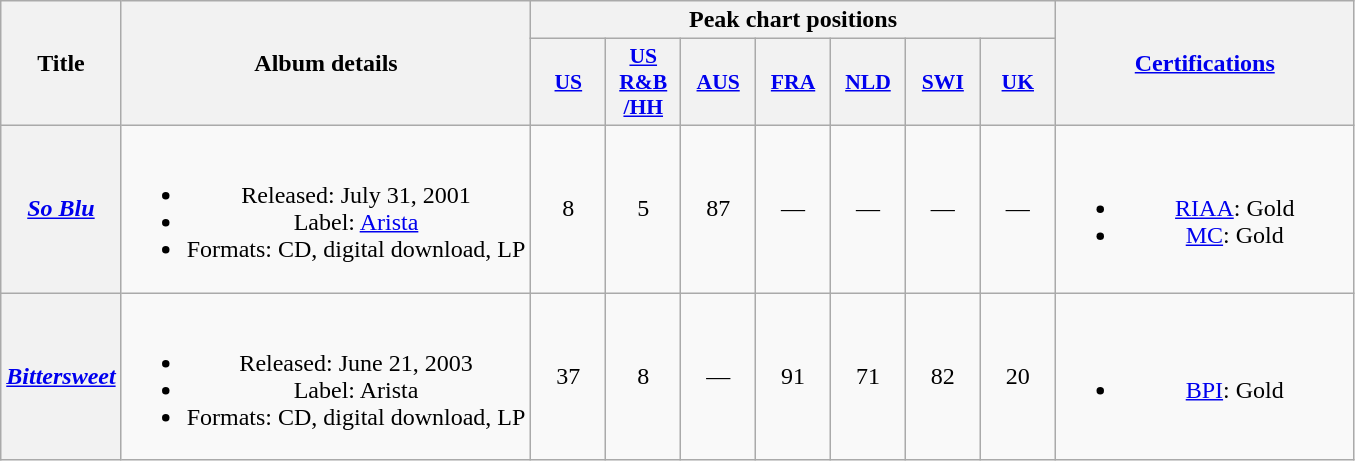<table class="wikitable plainrowheaders" style="text-align:center;">
<tr>
<th scope="col" rowspan="2">Title</th>
<th scope="col" rowspan="2">Album details</th>
<th scope="col" colspan="7">Peak chart positions</th>
<th scope="col" rowspan="2" style="width:12em;"><a href='#'>Certifications</a></th>
</tr>
<tr>
<th scope="col" style="width:3em;font-size:90%;"><a href='#'>US</a><br></th>
<th scope="col" style="width:3em;font-size:90%;"><a href='#'>US<br>R&B<br>/HH</a><br></th>
<th scope="col" style="width:3em;font-size:90%;"><a href='#'>AUS</a><br></th>
<th scope="col" style="width:3em;font-size:90%;"><a href='#'>FRA</a><br></th>
<th scope="col" style="width:3em;font-size:90%;"><a href='#'>NLD</a><br></th>
<th scope="col" style="width:3em;font-size:90%;"><a href='#'>SWI</a><br></th>
<th scope="col" style="width:3em;font-size:90%;"><a href='#'>UK</a><br></th>
</tr>
<tr>
<th scope="row"><em><a href='#'>So Blu</a></em></th>
<td><br><ul><li>Released: July 31, 2001</li><li>Label: <a href='#'>Arista</a></li><li>Formats: CD, digital download, LP</li></ul></td>
<td>8</td>
<td>5</td>
<td>87</td>
<td>—</td>
<td>—</td>
<td>—</td>
<td>—</td>
<td><br><ul><li><a href='#'>RIAA</a>: Gold</li><li><a href='#'>MC</a>: Gold</li></ul></td>
</tr>
<tr>
<th scope="row"><em><a href='#'>Bittersweet</a></em></th>
<td><br><ul><li>Released: June 21, 2003</li><li>Label: Arista</li><li>Formats: CD, digital download, LP</li></ul></td>
<td>37</td>
<td>8</td>
<td>—</td>
<td>91</td>
<td>71</td>
<td>82</td>
<td>20</td>
<td><br><ul><li><a href='#'>BPI</a>: Gold</li></ul></td>
</tr>
</table>
